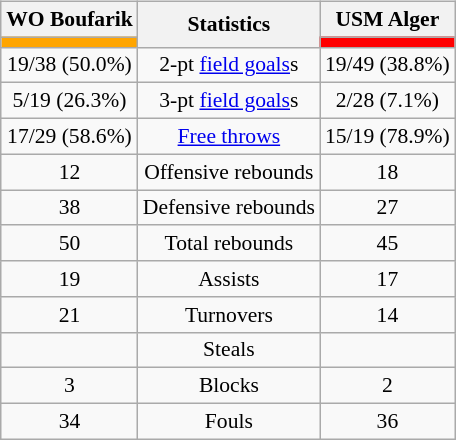<table style="width:100%;">
<tr>
<td valign=top align=right width=33%><br>













</td>
<td style="vertical-align:top; align:center; width:33%;"><br><table style="width:100%;">
<tr>
<td style="width=50%;"></td>
<td></td>
<td style="width=50%;"></td>
</tr>
</table>
<table class="wikitable" style="font-size:90%; text-align:center; margin:auto;" align=center>
<tr>
<th>WO Boufarik</th>
<th rowspan=2>Statistics</th>
<th>USM Alger</th>
</tr>
<tr>
<td style="background:orange;"></td>
<td style="background:red;"></td>
</tr>
<tr>
<td>19/38 (50.0%)</td>
<td>2-pt <a href='#'>field goals</a>s</td>
<td>19/49 (38.8%)</td>
</tr>
<tr>
<td>5/19 (26.3%)</td>
<td>3-pt <a href='#'>field goals</a>s</td>
<td>2/28 (7.1%)</td>
</tr>
<tr>
<td>17/29 (58.6%)</td>
<td><a href='#'>Free throws</a></td>
<td>15/19 (78.9%)</td>
</tr>
<tr>
<td>12</td>
<td>Offensive rebounds</td>
<td>18</td>
</tr>
<tr>
<td>38</td>
<td>Defensive rebounds</td>
<td>27</td>
</tr>
<tr>
<td>50</td>
<td>Total rebounds</td>
<td>45</td>
</tr>
<tr>
<td>19</td>
<td>Assists</td>
<td>17</td>
</tr>
<tr>
<td>21</td>
<td>Turnovers</td>
<td>14</td>
</tr>
<tr>
<td></td>
<td>Steals</td>
<td></td>
</tr>
<tr>
<td>3</td>
<td>Blocks</td>
<td>2</td>
</tr>
<tr>
<td>34</td>
<td>Fouls</td>
<td>36</td>
</tr>
</table>
<br><table class=wikitable style="text-align:center; margin:auto">
<tr>
</tr>
</table>
</td>
<td style="vertical-align:top; align:left; width:33%;"><br>













</td>
</tr>
</table>
